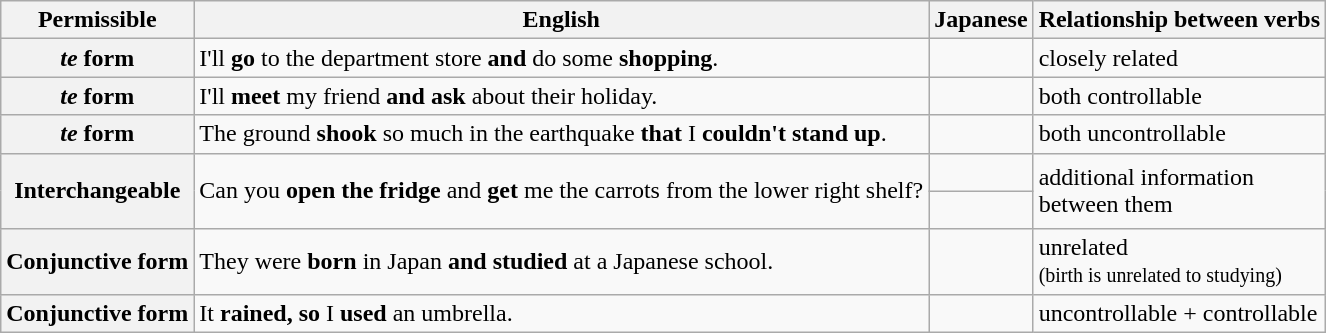<table class="wikitable">
<tr>
<th>Permissible</th>
<th>English</th>
<th>Japanese</th>
<th>Relationship between verbs</th>
</tr>
<tr>
<th><em>te</em> form</th>
<td>I'll <strong>go</strong> to the department store <strong>and</strong> do some <strong>shopping</strong>.</td>
<td><br></td>
<td>closely related</td>
</tr>
<tr>
<th><em>te</em> form</th>
<td>I'll <strong>meet</strong> my friend <strong>and ask</strong> about their holiday.</td>
<td><br></td>
<td>both controllable</td>
</tr>
<tr>
<th><em>te</em> form</th>
<td>The ground <strong>shook</strong> so much in the earthquake <strong>that</strong> I <strong>couldn't stand up</strong>.</td>
<td><br></td>
<td>both uncontrollable</td>
</tr>
<tr>
<th rowspan="2">Interchangeable</th>
<td rowspan="2">Can you <strong>open the fridge</strong> and <strong>get</strong> me the carrots from the lower right shelf?</td>
<td><br></td>
<td rowspan="2">additional information<br>between them</td>
</tr>
<tr>
<td><br></td>
</tr>
<tr>
<th>Conjunctive form</th>
<td>They were <strong>born</strong> in Japan <strong>and studied</strong> at a Japanese school.</td>
<td><br></td>
<td>unrelated<br><small>(birth is unrelated to studying)</small></td>
</tr>
<tr>
<th>Conjunctive form</th>
<td>It <strong>rained, so</strong> I <strong>used</strong> an umbrella.</td>
<td><br></td>
<td>uncontrollable + controllable</td>
</tr>
</table>
